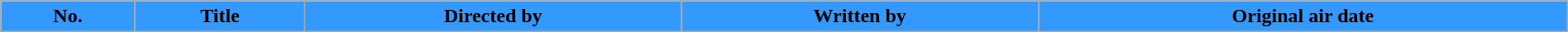<table class="wikitable plainrowheaders" style="width:100%; background:#fff;">
<tr>
<th style="background:#39f;">No.</th>
<th style="background:#39f;">Title</th>
<th style="background:#39f;">Directed by</th>
<th style="background:#39f;">Written by</th>
<th style="background:#39f;">Original air date<br>











</th>
</tr>
</table>
